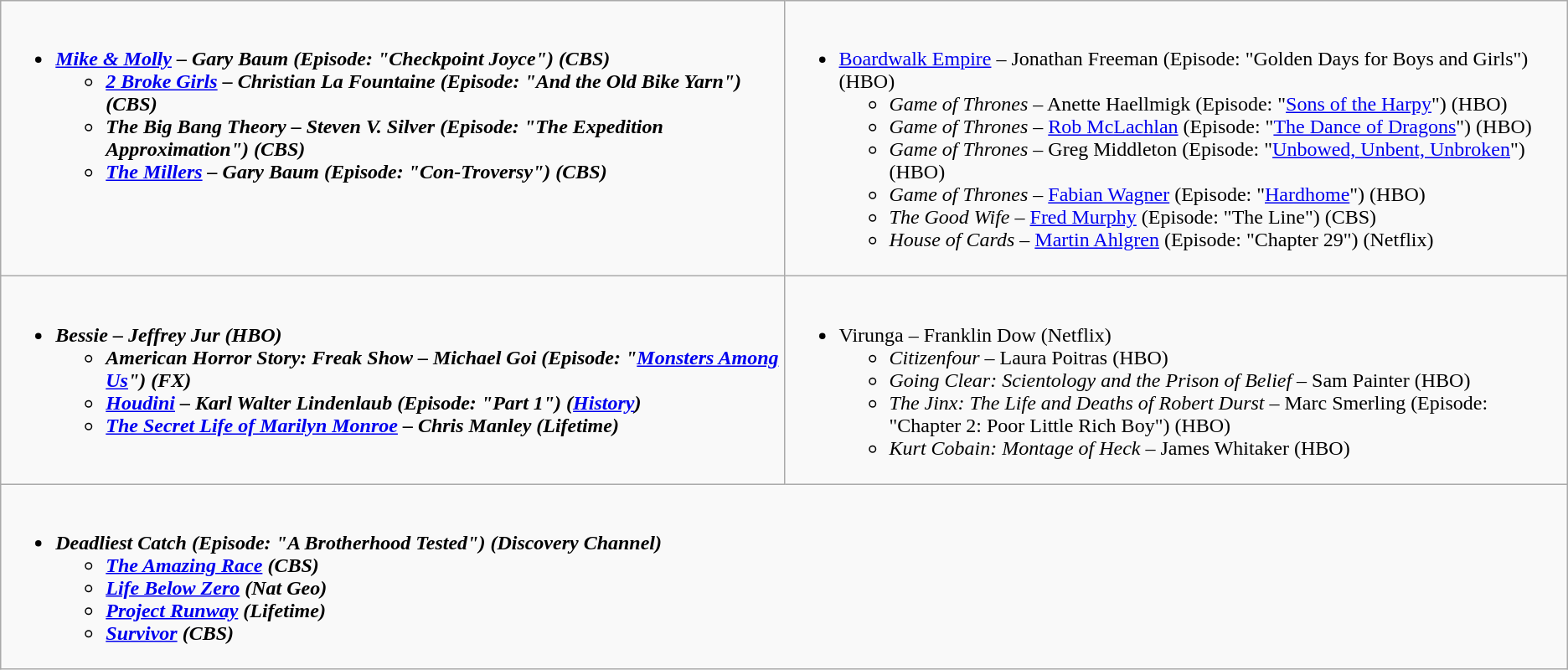<table class="wikitable">
<tr>
<td style="vertical-align:top;" width="50%"><br><ul><li><strong><em><a href='#'>Mike & Molly</a><em> – Gary Baum (Episode: "Checkpoint Joyce") (CBS)<strong><ul><li></em><a href='#'>2 Broke Girls</a><em> – Christian La Fountaine (Episode: "And the Old Bike Yarn") (CBS)</li><li></em>The Big Bang Theory<em> – Steven V. Silver (Episode: "The Expedition Approximation") (CBS)</li><li></em><a href='#'>The Millers</a><em> – Gary Baum (Episode: "Con-Troversy") (CBS)</li></ul></li></ul></td>
<td style="vertical-align:top;" width="50%"><br><ul><li></em></strong><a href='#'>Boardwalk Empire</a></em> – Jonathan Freeman (Episode: "Golden Days for Boys and Girls") (HBO)</strong><ul><li><em>Game of Thrones</em> – Anette Haellmigk (Episode: "<a href='#'>Sons of the Harpy</a>") (HBO)</li><li><em>Game of Thrones</em> – <a href='#'>Rob McLachlan</a> (Episode: "<a href='#'>The Dance of Dragons</a>") (HBO)</li><li><em>Game of Thrones</em> – Greg Middleton (Episode: "<a href='#'>Unbowed, Unbent, Unbroken</a>") (HBO)</li><li><em>Game of Thrones</em> – <a href='#'>Fabian Wagner</a> (Episode: "<a href='#'>Hardhome</a>") (HBO)</li><li><em>The Good Wife</em> – <a href='#'>Fred Murphy</a> (Episode: "The Line") (CBS)</li><li><em>House of Cards</em> – <a href='#'>Martin Ahlgren</a> (Episode: "Chapter 29") (Netflix)</li></ul></li></ul></td>
</tr>
<tr>
<td style="vertical-align:top;" width="50%"><br><ul><li><strong><em>Bessie<em> – Jeffrey Jur (HBO)<strong><ul><li></em>American Horror Story: Freak Show<em> – Michael Goi (Episode: "<a href='#'>Monsters Among Us</a>") (FX)</li><li></em><a href='#'>Houdini</a><em> – Karl Walter Lindenlaub (Episode: "Part 1") (<a href='#'>History</a>)</li><li></em><a href='#'>The Secret Life of Marilyn Monroe</a><em> – Chris Manley (Lifetime)</li></ul></li></ul></td>
<td style="vertical-align:top;" width="50%"><br><ul><li></em></strong>Virunga</em> – Franklin Dow (Netflix)</strong><ul><li><em>Citizenfour</em> – Laura Poitras (HBO)</li><li><em>Going Clear: Scientology and the Prison of Belief</em> – Sam Painter (HBO)</li><li><em>The Jinx: The Life and Deaths of Robert Durst</em> – Marc Smerling (Episode: "Chapter 2: Poor Little Rich Boy") (HBO)</li><li><em>Kurt Cobain: Montage of Heck</em> – James Whitaker (HBO)</li></ul></li></ul></td>
</tr>
<tr>
<td style="vertical-align:top;" width="50%" colspan="2"><br><ul><li><strong><em>Deadliest Catch<em> (Episode: "A Brotherhood Tested") (Discovery Channel)<strong><ul><li></em><a href='#'>The Amazing Race</a><em> (CBS)</li><li></em><a href='#'>Life Below Zero</a><em> (Nat Geo)</li><li></em><a href='#'>Project Runway</a><em> (Lifetime)</li><li></em><a href='#'>Survivor</a><em> (CBS)</li></ul></li></ul></td>
</tr>
</table>
